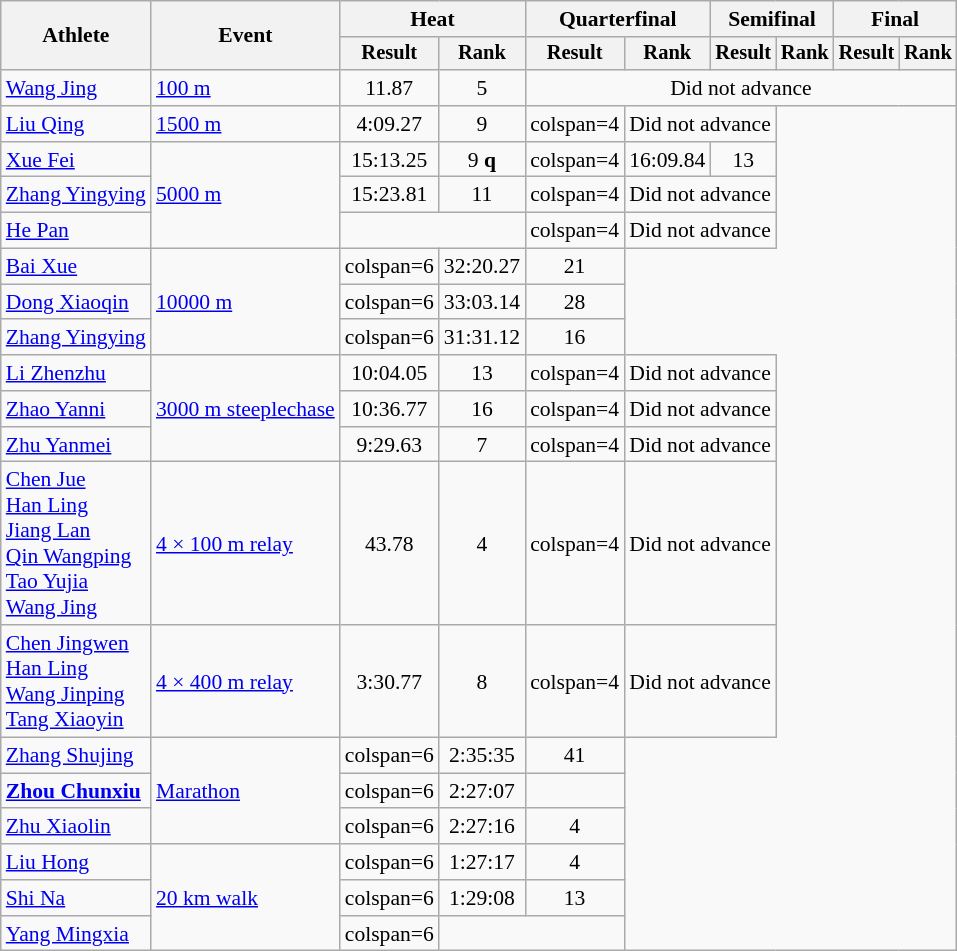<table class=wikitable style="font-size:90%">
<tr>
<th rowspan="2">Athlete</th>
<th rowspan="2">Event</th>
<th colspan="2">Heat</th>
<th colspan="2">Quarterfinal</th>
<th colspan="2">Semifinal</th>
<th colspan="2">Final</th>
</tr>
<tr style="font-size:95%">
<th>Result</th>
<th>Rank</th>
<th>Result</th>
<th>Rank</th>
<th>Result</th>
<th>Rank</th>
<th>Result</th>
<th>Rank</th>
</tr>
<tr align=center>
<td align=left><a href='#'>Wang Jing</a></td>
<td align=left><a href='#'>100 m</a></td>
<td>11.87</td>
<td>5</td>
<td colspan=6>Did not advance</td>
</tr>
<tr align=center>
<td align=left><a href='#'>Liu Qing</a></td>
<td align=left><a href='#'>1500 m</a></td>
<td>4:09.27</td>
<td>9</td>
<td>colspan=4 </td>
<td colspan=2>Did not advance</td>
</tr>
<tr align=center>
<td align=left><a href='#'>Xue Fei</a></td>
<td align=left rowspan=3><a href='#'>5000 m</a></td>
<td>15:13.25</td>
<td>9 <strong>q</strong></td>
<td>colspan=4 </td>
<td>16:09.84</td>
<td>13</td>
</tr>
<tr align=center>
<td align=left><a href='#'>Zhang Yingying</a></td>
<td>15:23.81</td>
<td>11</td>
<td>colspan=4 </td>
<td colspan=2>Did not advance</td>
</tr>
<tr align=center>
<td align=left><a href='#'>He Pan</a></td>
<td colspan=2></td>
<td>colspan=4 </td>
<td colspan=2>Did not advance</td>
</tr>
<tr align=center>
<td align=left><a href='#'>Bai Xue</a></td>
<td align=left rowspan=3><a href='#'>10000 m</a></td>
<td>colspan=6 </td>
<td>32:20.27</td>
<td>21</td>
</tr>
<tr align=center>
<td align=left><a href='#'>Dong Xiaoqin</a></td>
<td>colspan=6 </td>
<td>33:03.14</td>
<td>28</td>
</tr>
<tr align=center>
<td align=left><a href='#'>Zhang Yingying</a></td>
<td>colspan=6 </td>
<td>31:31.12</td>
<td>16</td>
</tr>
<tr align=center>
<td align=left><a href='#'>Li Zhenzhu</a></td>
<td align=left rowspan=3><a href='#'>3000 m steeplechase</a></td>
<td>10:04.05</td>
<td>13</td>
<td>colspan=4 </td>
<td colspan=2>Did not advance</td>
</tr>
<tr align=center>
<td align=left><a href='#'>Zhao Yanni</a></td>
<td>10:36.77</td>
<td>16</td>
<td>colspan=4 </td>
<td colspan=2>Did not advance</td>
</tr>
<tr align=center>
<td align=left><a href='#'>Zhu Yanmei</a></td>
<td>9:29.63</td>
<td>7</td>
<td>colspan=4 </td>
<td colspan=2>Did not advance</td>
</tr>
<tr align=center>
<td align=left><a href='#'>Chen Jue</a><br><a href='#'>Han Ling</a><br><a href='#'>Jiang Lan</a><br><a href='#'>Qin Wangping</a><br><a href='#'>Tao Yujia</a><br><a href='#'>Wang Jing</a></td>
<td align=left><a href='#'>4 × 100 m relay</a></td>
<td>43.78</td>
<td>4</td>
<td>colspan=4 </td>
<td colspan=2>Did not advance</td>
</tr>
<tr align=center>
<td align=left><a href='#'>Chen Jingwen</a><br><a href='#'>Han Ling</a><br><a href='#'>Wang Jinping</a><br><a href='#'>Tang Xiaoyin</a></td>
<td align=left><a href='#'>4 × 400 m relay</a></td>
<td>3:30.77</td>
<td>8</td>
<td>colspan=4 </td>
<td colspan=2>Did not advance</td>
</tr>
<tr align=center>
<td align=left><a href='#'>Zhang Shujing</a></td>
<td align=left rowspan=3><a href='#'>Marathon</a></td>
<td>colspan=6 </td>
<td>2:35:35</td>
<td>41</td>
</tr>
<tr align=center>
<td align=left><strong><a href='#'>Zhou Chunxiu</a></strong></td>
<td>colspan=6 </td>
<td>2:27:07</td>
<td></td>
</tr>
<tr align=center>
<td align=left><a href='#'>Zhu Xiaolin</a></td>
<td>colspan=6 </td>
<td>2:27:16</td>
<td>4</td>
</tr>
<tr align=center>
<td align=left><a href='#'>Liu Hong</a></td>
<td align=left rowspan=3><a href='#'>20 km walk</a></td>
<td>colspan=6 </td>
<td>1:27:17</td>
<td>4</td>
</tr>
<tr align=center>
<td align=left><a href='#'>Shi Na</a></td>
<td>colspan=6 </td>
<td>1:29:08</td>
<td>13</td>
</tr>
<tr align=center>
<td align=left><a href='#'>Yang Mingxia</a></td>
<td>colspan=6 </td>
<td colspan=2></td>
</tr>
</table>
